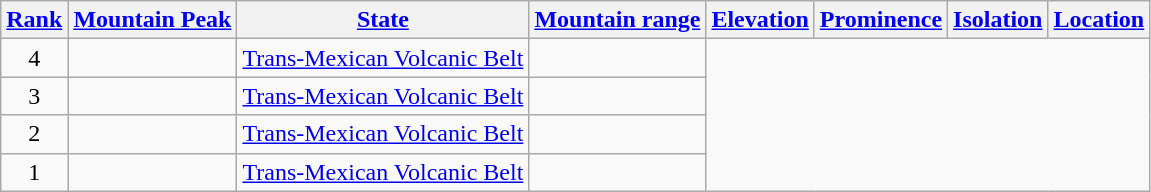<table class="wikitable sortable">
<tr>
<th><a href='#'>Rank</a></th>
<th><a href='#'>Mountain Peak</a></th>
<th><a href='#'>State</a></th>
<th><a href='#'>Mountain range</a></th>
<th><a href='#'>Elevation</a></th>
<th><a href='#'>Prominence</a></th>
<th><a href='#'>Isolation</a></th>
<th><a href='#'>Location</a></th>
</tr>
<tr>
<td align=center>4<br></td>
<td></td>
<td><a href='#'>Trans-Mexican Volcanic Belt</a><br></td>
<td></td>
</tr>
<tr>
<td align=center>3<br></td>
<td><br></td>
<td><a href='#'>Trans-Mexican Volcanic Belt</a><br></td>
<td></td>
</tr>
<tr>
<td align=center>2<br></td>
<td><br></td>
<td><a href='#'>Trans-Mexican Volcanic Belt</a><br></td>
<td></td>
</tr>
<tr>
<td align=center>1<br></td>
<td><br></td>
<td><a href='#'>Trans-Mexican Volcanic Belt</a><br></td>
<td></td>
</tr>
</table>
